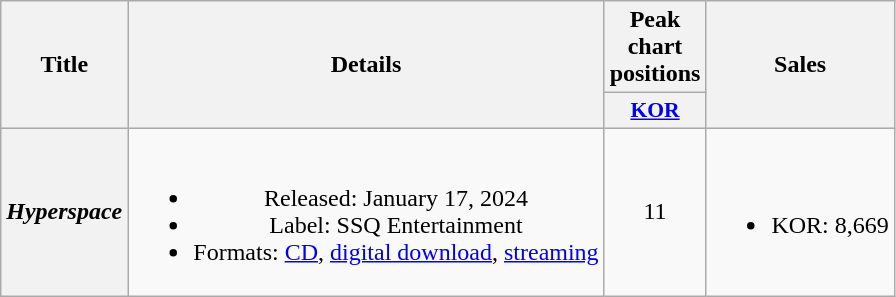<table class="wikitable plainrowheaders" style="text-align:center">
<tr>
<th scope="col" rowspan="2">Title</th>
<th scope="col" rowspan="2">Details</th>
<th scope="col">Peak chart positions</th>
<th scope="col" rowspan="2">Sales</th>
</tr>
<tr>
<th scope="col" style="font-size:90%; width:3em"><a href='#'>KOR</a><br></th>
</tr>
<tr>
<th scope="row"><em>Hyperspace</em></th>
<td><br><ul><li>Released: January 17, 2024</li><li>Label: SSQ Entertainment</li><li>Formats: <a href='#'>CD</a>, <a href='#'>digital download</a>, <a href='#'>streaming</a></li></ul></td>
<td>11</td>
<td><br><ul><li>KOR: 8,669</li></ul></td>
</tr>
</table>
